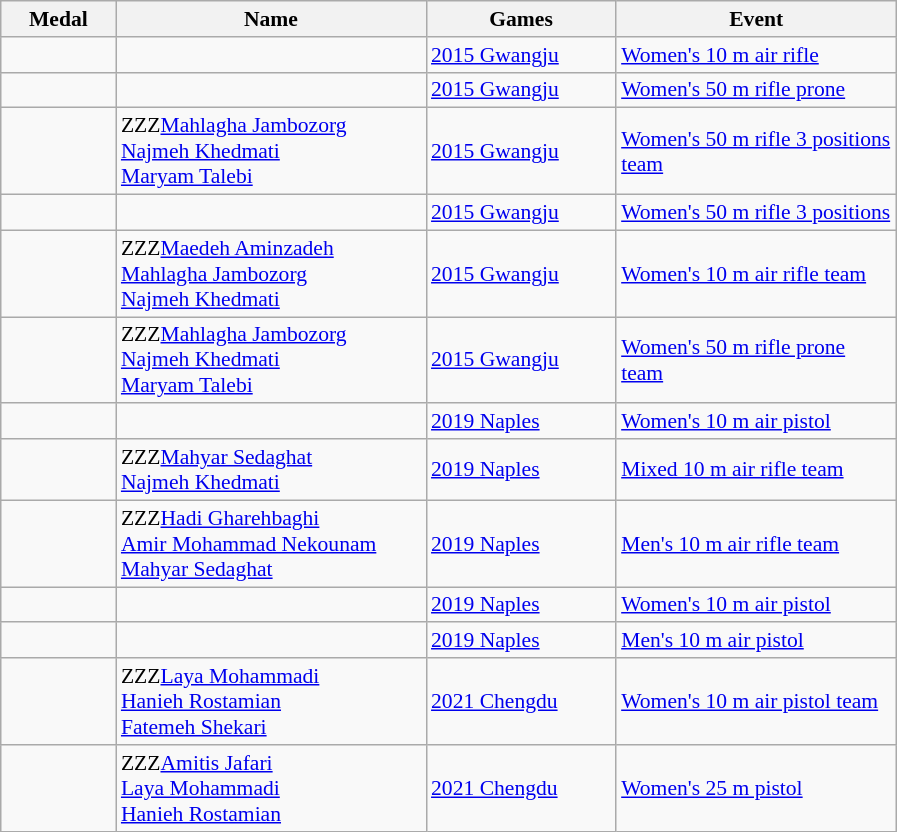<table class="wikitable sortable" style="font-size:90%">
<tr>
<th width="70">Medal</th>
<th width="200">Name</th>
<th width="120">Games</th>
<th width="180">Event</th>
</tr>
<tr>
<td></td>
<td></td>
<td><a href='#'>2015 Gwangju</a></td>
<td><a href='#'>Women's 10 m air rifle</a></td>
</tr>
<tr>
<td></td>
<td></td>
<td><a href='#'>2015 Gwangju</a></td>
<td><a href='#'>Women's 50 m rifle prone</a></td>
</tr>
<tr>
<td></td>
<td><span>ZZZ</span><a href='#'>Mahlagha Jambozorg</a><br><a href='#'>Najmeh Khedmati</a><br><a href='#'>Maryam Talebi</a></td>
<td><a href='#'>2015 Gwangju</a></td>
<td><a href='#'>Women's 50 m rifle 3 positions team</a></td>
</tr>
<tr>
<td></td>
<td></td>
<td><a href='#'>2015 Gwangju</a></td>
<td><a href='#'>Women's 50 m rifle 3 positions</a></td>
</tr>
<tr>
<td></td>
<td><span>ZZZ</span><a href='#'>Maedeh Aminzadeh</a><br><a href='#'>Mahlagha Jambozorg</a><br><a href='#'>Najmeh Khedmati</a></td>
<td><a href='#'>2015 Gwangju</a></td>
<td><a href='#'>Women's 10 m air rifle team</a></td>
</tr>
<tr>
<td></td>
<td><span>ZZZ</span><a href='#'>Mahlagha Jambozorg</a><br><a href='#'>Najmeh Khedmati</a><br><a href='#'>Maryam Talebi</a></td>
<td><a href='#'>2015 Gwangju</a></td>
<td><a href='#'>Women's 50 m rifle prone team</a></td>
</tr>
<tr>
<td></td>
<td></td>
<td><a href='#'>2019 Naples</a></td>
<td><a href='#'>Women's 10 m air pistol</a></td>
</tr>
<tr>
<td></td>
<td><span>ZZZ</span><a href='#'>Mahyar Sedaghat</a><br><a href='#'>Najmeh Khedmati</a></td>
<td><a href='#'>2019 Naples</a></td>
<td><a href='#'>Mixed 10 m air rifle team</a></td>
</tr>
<tr>
<td></td>
<td><span>ZZZ</span><a href='#'>Hadi Gharehbaghi</a><br><a href='#'>Amir Mohammad Nekounam</a><br><a href='#'>Mahyar Sedaghat</a></td>
<td><a href='#'>2019 Naples</a></td>
<td><a href='#'>Men's 10 m air rifle team</a></td>
</tr>
<tr>
<td></td>
<td></td>
<td><a href='#'>2019 Naples</a></td>
<td><a href='#'>Women's 10 m air pistol</a></td>
</tr>
<tr>
<td></td>
<td></td>
<td><a href='#'>2019 Naples</a></td>
<td><a href='#'>Men's 10 m air pistol</a></td>
</tr>
<tr>
<td></td>
<td><span>ZZZ</span><a href='#'>Laya Mohammadi</a><br><a href='#'>Hanieh Rostamian</a><br><a href='#'>Fatemeh Shekari</a></td>
<td><a href='#'>2021 Chengdu</a></td>
<td><a href='#'>Women's 10 m air pistol team</a></td>
</tr>
<tr>
<td></td>
<td><span>ZZZ</span><a href='#'>Amitis Jafari</a><br><a href='#'>Laya Mohammadi</a><br><a href='#'>Hanieh Rostamian</a></td>
<td><a href='#'>2021 Chengdu</a></td>
<td><a href='#'>Women's 25 m pistol</a></td>
</tr>
</table>
